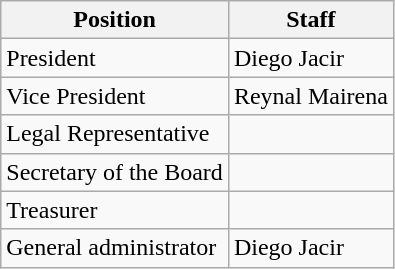<table class=wikitable>
<tr>
<th>Position</th>
<th>Staff</th>
</tr>
<tr>
<td>President</td>
<td> Diego Jacir</td>
</tr>
<tr>
<td>Vice President</td>
<td> Reynal Mairena</td>
</tr>
<tr>
<td>Legal Representative</td>
<td></td>
</tr>
<tr>
<td>Secretary of the Board</td>
<td></td>
</tr>
<tr>
<td>Treasurer</td>
<td></td>
</tr>
<tr>
<td>General administrator</td>
<td> Diego Jacir</td>
</tr>
</table>
